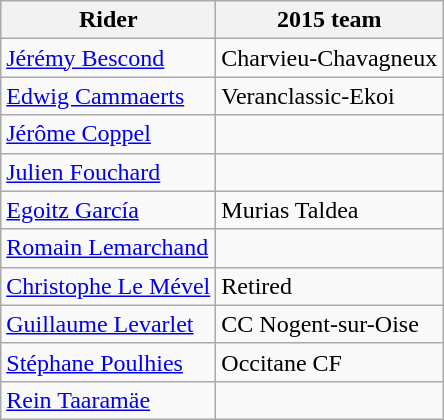<table class="wikitable">
<tr>
<th>Rider</th>
<th>2015 team</th>
</tr>
<tr>
<td><a href='#'>Jérémy Bescond</a></td>
<td>Charvieu-Chavagneux</td>
</tr>
<tr>
<td><a href='#'>Edwig Cammaerts</a></td>
<td>Veranclassic-Ekoi</td>
</tr>
<tr>
<td><a href='#'>Jérôme Coppel</a></td>
<td></td>
</tr>
<tr>
<td><a href='#'>Julien Fouchard</a></td>
<td></td>
</tr>
<tr>
<td><a href='#'>Egoitz García</a></td>
<td>Murias Taldea</td>
</tr>
<tr>
<td><a href='#'>Romain Lemarchand</a></td>
<td></td>
</tr>
<tr>
<td><a href='#'>Christophe Le Mével</a></td>
<td>Retired</td>
</tr>
<tr>
<td><a href='#'>Guillaume Levarlet</a></td>
<td>CC Nogent-sur-Oise</td>
</tr>
<tr>
<td><a href='#'>Stéphane Poulhies</a></td>
<td>Occitane CF</td>
</tr>
<tr>
<td><a href='#'>Rein Taaramäe</a></td>
<td></td>
</tr>
</table>
